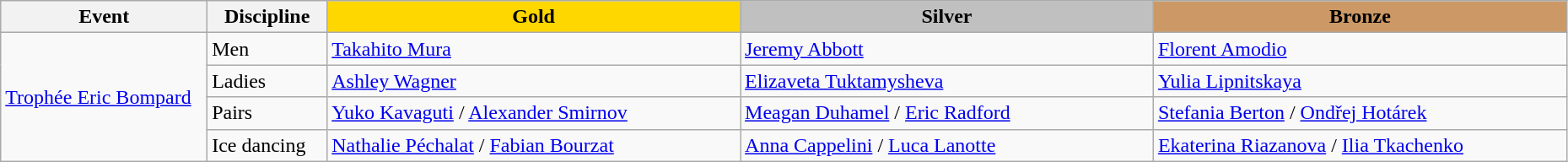<table class="wikitable" width="98%">
<tr>
<th width="10%">Event</th>
<th width="5%">Discipline</th>
<td width = "20%" align=center bgcolor=gold><strong>Gold</strong></td>
<td width = "20%" align=center bgcolor=silver><strong>Silver</strong></td>
<td width = "20%" align=center bgcolor=cc9966><strong>Bronze</strong></td>
</tr>
<tr>
<td rowspan=4><a href='#'>Trophée Eric Bompard</a></td>
<td>Men</td>
<td> <a href='#'>Takahito Mura</a></td>
<td> <a href='#'>Jeremy Abbott</a></td>
<td> <a href='#'>Florent Amodio</a></td>
</tr>
<tr>
<td>Ladies</td>
<td> <a href='#'>Ashley Wagner</a></td>
<td> <a href='#'>Elizaveta Tuktamysheva</a></td>
<td> <a href='#'>Yulia Lipnitskaya</a></td>
</tr>
<tr>
<td>Pairs</td>
<td> <a href='#'>Yuko Kavaguti</a> / <a href='#'>Alexander Smirnov</a></td>
<td> <a href='#'>Meagan Duhamel</a> / <a href='#'>Eric Radford</a></td>
<td> <a href='#'>Stefania Berton</a> / <a href='#'>Ondřej Hotárek</a></td>
</tr>
<tr>
<td>Ice dancing</td>
<td> <a href='#'>Nathalie Péchalat</a> / <a href='#'>Fabian Bourzat</a></td>
<td> <a href='#'>Anna Cappelini</a> / <a href='#'>Luca Lanotte</a></td>
<td> <a href='#'>Ekaterina Riazanova</a> / <a href='#'>Ilia Tkachenko</a></td>
</tr>
</table>
